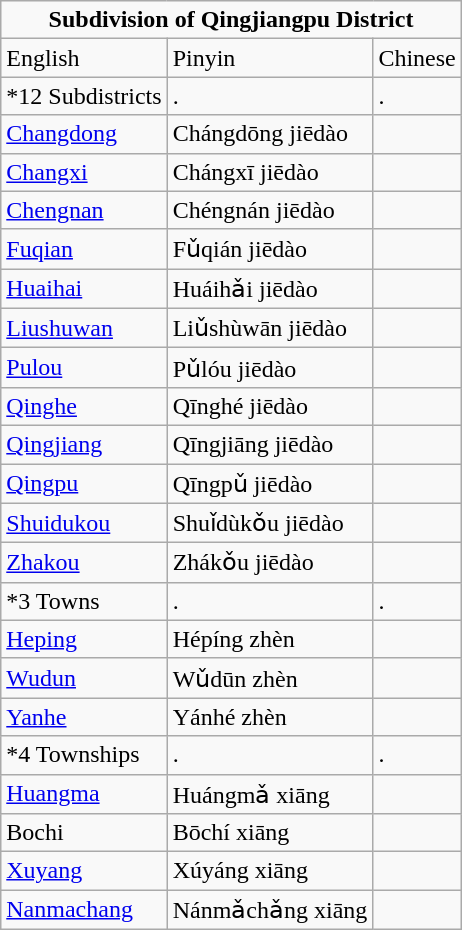<table class="wikitable">
<tr>
<td align=center colspan=3><strong>Subdivision of Qingjiangpu District</strong></td>
</tr>
<tr>
<td>English</td>
<td>Pinyin</td>
<td>Chinese</td>
</tr>
<tr>
<td>*12 Subdistricts</td>
<td>.</td>
<td>.</td>
</tr>
<tr>
<td><a href='#'>Changdong</a></td>
<td>Chángdōng jiēdào</td>
<td></td>
</tr>
<tr>
<td><a href='#'>Changxi</a></td>
<td>Chángxī jiēdào</td>
<td></td>
</tr>
<tr>
<td><a href='#'>Chengnan</a></td>
<td>Chéngnán jiēdào</td>
<td></td>
</tr>
<tr>
<td><a href='#'>Fuqian</a></td>
<td>Fǔqián jiēdào</td>
<td></td>
</tr>
<tr>
<td><a href='#'>Huaihai</a></td>
<td>Huáihǎi jiēdào</td>
<td></td>
</tr>
<tr>
<td><a href='#'>Liushuwan</a></td>
<td>Liǔshùwān jiēdào</td>
<td></td>
</tr>
<tr>
<td><a href='#'>Pulou</a></td>
<td>Pǔlóu jiēdào</td>
<td></td>
</tr>
<tr>
<td><a href='#'>Qinghe</a></td>
<td>Qīnghé jiēdào</td>
<td></td>
</tr>
<tr>
<td><a href='#'>Qingjiang</a></td>
<td>Qīngjiāng jiēdào</td>
<td></td>
</tr>
<tr>
<td><a href='#'>Qingpu</a></td>
<td>Qīngpǔ jiēdào</td>
<td></td>
</tr>
<tr>
<td><a href='#'>Shuidukou</a></td>
<td>Shuǐdùkǒu jiēdào</td>
<td></td>
</tr>
<tr>
<td><a href='#'>Zhakou</a></td>
<td>Zhákǒu jiēdào</td>
<td></td>
</tr>
<tr>
<td>*3 Towns</td>
<td>.</td>
<td>.</td>
</tr>
<tr>
<td><a href='#'>Heping</a></td>
<td>Hépíng zhèn</td>
<td></td>
</tr>
<tr>
<td><a href='#'>Wudun</a></td>
<td>Wǔdūn zhèn</td>
<td></td>
</tr>
<tr>
<td><a href='#'>Yanhe</a></td>
<td>Yánhé zhèn</td>
<td></td>
</tr>
<tr>
<td>*4 Townships</td>
<td>.</td>
<td>.</td>
</tr>
<tr>
<td><a href='#'>Huangma</a></td>
<td>Huángmǎ xiāng</td>
<td></td>
</tr>
<tr>
<td>Bochi</td>
<td>Bōchí xiāng</td>
<td></td>
</tr>
<tr>
<td><a href='#'>Xuyang</a></td>
<td>Xúyáng xiāng</td>
<td></td>
</tr>
<tr>
<td><a href='#'>Nanmachang</a></td>
<td>Nánmǎchǎng xiāng</td>
<td></td>
</tr>
</table>
